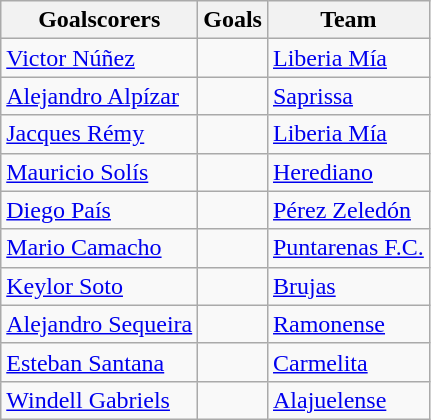<table class="wikitable sortable">
<tr>
<th>Goalscorers</th>
<th>Goals</th>
<th>Team</th>
</tr>
<tr>
<td> <a href='#'>Victor Núñez</a></td>
<td></td>
<td><a href='#'>Liberia Mía</a></td>
</tr>
<tr>
<td> <a href='#'>Alejandro Alpízar</a></td>
<td></td>
<td><a href='#'>Saprissa</a></td>
</tr>
<tr>
<td> <a href='#'>Jacques Rémy</a></td>
<td></td>
<td><a href='#'>Liberia Mía</a></td>
</tr>
<tr>
<td> <a href='#'>Mauricio Solís</a></td>
<td></td>
<td><a href='#'>Herediano</a></td>
</tr>
<tr>
<td> <a href='#'>Diego País</a></td>
<td></td>
<td><a href='#'>Pérez Zeledón</a></td>
</tr>
<tr>
<td> <a href='#'>Mario Camacho</a></td>
<td></td>
<td><a href='#'>Puntarenas F.C.</a></td>
</tr>
<tr>
<td> <a href='#'>Keylor Soto</a></td>
<td></td>
<td><a href='#'>Brujas</a></td>
</tr>
<tr>
<td> <a href='#'>Alejandro Sequeira</a></td>
<td></td>
<td><a href='#'>Ramonense</a></td>
</tr>
<tr>
<td> <a href='#'>Esteban Santana</a></td>
<td></td>
<td><a href='#'>Carmelita</a></td>
</tr>
<tr>
<td> <a href='#'>Windell Gabriels</a></td>
<td></td>
<td><a href='#'>Alajuelense</a></td>
</tr>
</table>
